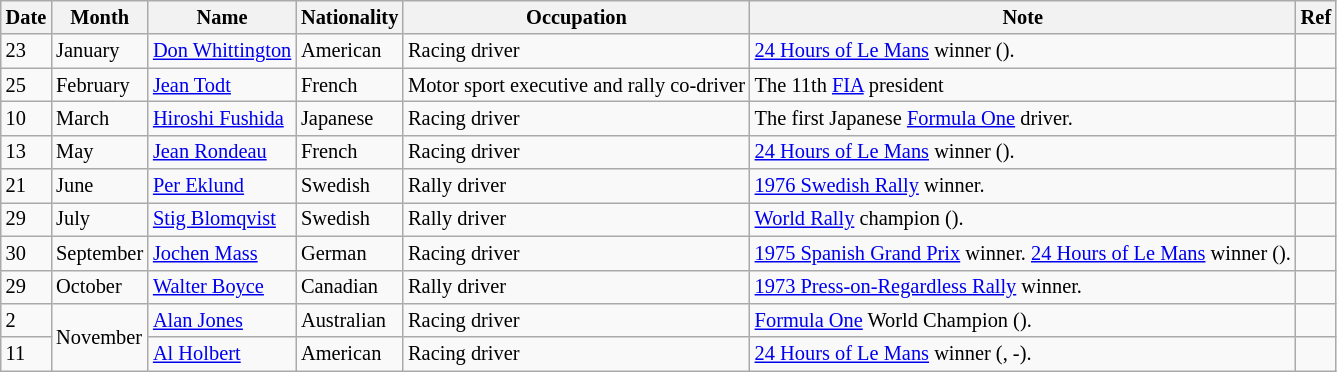<table class="wikitable" style="font-size:85%;">
<tr>
<th>Date</th>
<th>Month</th>
<th>Name</th>
<th>Nationality</th>
<th>Occupation</th>
<th>Note</th>
<th>Ref</th>
</tr>
<tr>
<td>23</td>
<td>January</td>
<td><a href='#'>Don Whittington</a></td>
<td>American</td>
<td>Racing driver</td>
<td><a href='#'>24 Hours of Le Mans</a> winner ().</td>
<td></td>
</tr>
<tr>
<td>25</td>
<td>February</td>
<td><a href='#'>Jean Todt</a></td>
<td>French</td>
<td>Motor sport executive and rally co-driver</td>
<td>The 11th <a href='#'>FIA</a> president</td>
<td></td>
</tr>
<tr>
<td>10</td>
<td>March</td>
<td><a href='#'>Hiroshi Fushida</a></td>
<td>Japanese</td>
<td>Racing driver</td>
<td>The first Japanese <a href='#'>Formula One</a> driver.</td>
<td></td>
</tr>
<tr>
<td>13</td>
<td>May</td>
<td><a href='#'>Jean Rondeau</a></td>
<td>French</td>
<td>Racing driver</td>
<td><a href='#'>24 Hours of Le Mans</a> winner ().</td>
<td></td>
</tr>
<tr>
<td>21</td>
<td>June</td>
<td><a href='#'>Per Eklund</a></td>
<td>Swedish</td>
<td>Rally driver</td>
<td><a href='#'>1976 Swedish Rally</a> winner.</td>
<td></td>
</tr>
<tr>
<td>29</td>
<td>July</td>
<td><a href='#'>Stig Blomqvist</a></td>
<td>Swedish</td>
<td>Rally driver</td>
<td><a href='#'>World Rally</a> champion ().</td>
<td></td>
</tr>
<tr>
<td>30</td>
<td>September</td>
<td><a href='#'>Jochen Mass</a></td>
<td>German</td>
<td>Racing driver</td>
<td><a href='#'>1975 Spanish Grand Prix</a> winner. <a href='#'>24 Hours of Le Mans</a> winner ().</td>
<td></td>
</tr>
<tr>
<td>29</td>
<td>October</td>
<td><a href='#'>Walter Boyce</a></td>
<td>Canadian</td>
<td>Rally driver</td>
<td><a href='#'>1973 Press-on-Regardless Rally</a> winner.</td>
<td></td>
</tr>
<tr>
<td>2</td>
<td rowspan=2>November</td>
<td><a href='#'>Alan Jones</a></td>
<td>Australian</td>
<td>Racing driver</td>
<td><a href='#'>Formula One</a> World Champion ().</td>
<td></td>
</tr>
<tr>
<td>11</td>
<td><a href='#'>Al Holbert</a></td>
<td>American</td>
<td>Racing driver</td>
<td><a href='#'>24 Hours of Le Mans</a> winner (, -).</td>
<td></td>
</tr>
</table>
